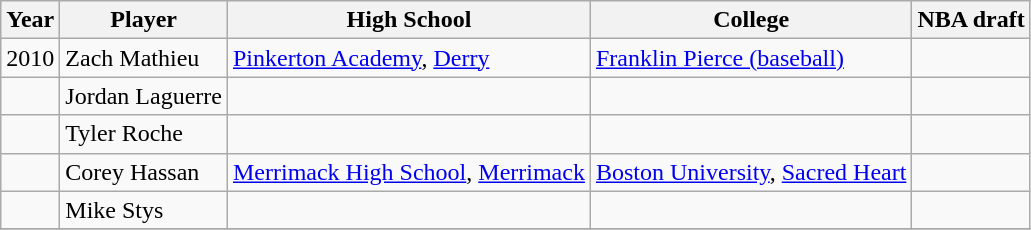<table class="wikitable sortable">
<tr>
<th>Year</th>
<th>Player</th>
<th>High School</th>
<th>College</th>
<th>NBA draft</th>
</tr>
<tr>
<td>2010</td>
<td>Zach Mathieu</td>
<td><a href='#'>Pinkerton Academy</a>, <a href='#'>Derry</a></td>
<td><a href='#'>Franklin Pierce (baseball)</a></td>
<td></td>
</tr>
<tr>
<td></td>
<td>Jordan Laguerre</td>
<td></td>
<td></td>
<td></td>
</tr>
<tr>
<td></td>
<td>Tyler Roche</td>
<td></td>
<td></td>
<td></td>
</tr>
<tr>
<td></td>
<td>Corey Hassan</td>
<td><a href='#'>Merrimack High School</a>, <a href='#'>Merrimack</a></td>
<td><a href='#'>Boston University</a>, <a href='#'>Sacred Heart</a></td>
</tr>
<tr>
<td></td>
<td>Mike Stys</td>
<td></td>
<td></td>
<td></td>
</tr>
<tr>
</tr>
</table>
